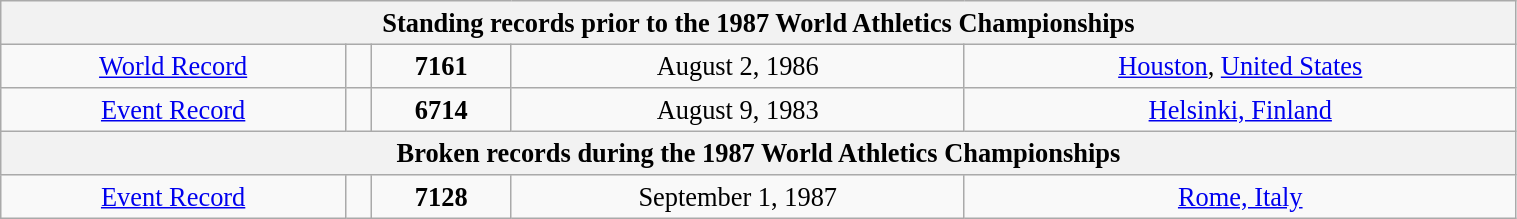<table class="wikitable" style=" text-align:center; font-size:110%;" width="80%">
<tr>
<th colspan="5">Standing records prior to the 1987 World Athletics Championships</th>
</tr>
<tr>
<td><a href='#'>World Record</a></td>
<td></td>
<td><strong>7161</strong></td>
<td>August 2, 1986</td>
<td> <a href='#'>Houston</a>, <a href='#'>United States</a></td>
</tr>
<tr>
<td><a href='#'>Event Record</a></td>
<td></td>
<td><strong>6714</strong></td>
<td>August 9, 1983</td>
<td> <a href='#'>Helsinki, Finland</a></td>
</tr>
<tr>
<th colspan="5">Broken records during the 1987 World Athletics Championships</th>
</tr>
<tr>
<td><a href='#'>Event Record</a></td>
<td></td>
<td><strong>7128</strong></td>
<td>September 1, 1987</td>
<td> <a href='#'>Rome, Italy</a></td>
</tr>
</table>
